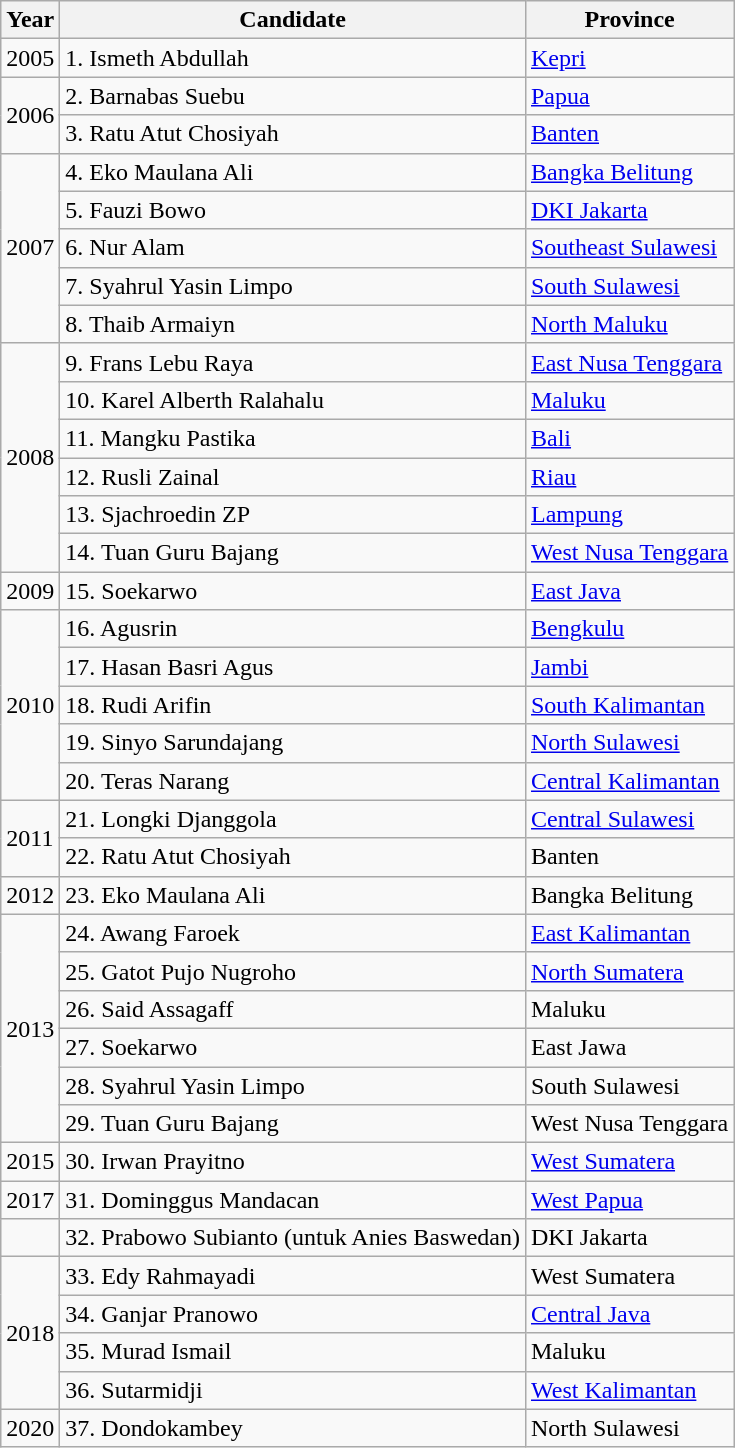<table class="wikitable">
<tr>
<th>Year</th>
<th>Candidate</th>
<th>Province</th>
</tr>
<tr>
<td>2005</td>
<td>1. Ismeth Abdullah</td>
<td><a href='#'>Kepri</a></td>
</tr>
<tr>
<td rowspan="2">2006</td>
<td>2. Barnabas Suebu</td>
<td><a href='#'>Papua</a></td>
</tr>
<tr>
<td>3. Ratu Atut Chosiyah</td>
<td><a href='#'>Banten</a></td>
</tr>
<tr>
<td rowspan="5">2007</td>
<td>4. Eko Maulana Ali</td>
<td><a href='#'>Bangka Belitung</a></td>
</tr>
<tr>
<td>5. Fauzi Bowo</td>
<td><a href='#'>DKI Jakarta</a></td>
</tr>
<tr>
<td>6. Nur Alam</td>
<td><a href='#'>Southeast Sulawesi</a></td>
</tr>
<tr>
<td>7. Syahrul Yasin Limpo</td>
<td><a href='#'>South Sulawesi</a></td>
</tr>
<tr>
<td>8. Thaib Armaiyn</td>
<td><a href='#'>North Maluku</a></td>
</tr>
<tr>
<td rowspan="6">2008</td>
<td>9. Frans Lebu Raya</td>
<td><a href='#'>East Nusa Tenggara</a></td>
</tr>
<tr>
<td>10. Karel Alberth Ralahalu</td>
<td><a href='#'>Maluku</a></td>
</tr>
<tr>
<td>11. Mangku Pastika</td>
<td><a href='#'>Bali</a></td>
</tr>
<tr>
<td>12. Rusli Zainal</td>
<td><a href='#'>Riau</a></td>
</tr>
<tr>
<td>13. Sjachroedin ZP</td>
<td><a href='#'>Lampung</a></td>
</tr>
<tr>
<td>14. Tuan Guru Bajang</td>
<td><a href='#'>West Nusa Tenggara</a></td>
</tr>
<tr>
<td>2009</td>
<td>15. Soekarwo</td>
<td><a href='#'>East Java</a></td>
</tr>
<tr>
<td rowspan="5">2010</td>
<td>16. Agusrin</td>
<td><a href='#'>Bengkulu</a></td>
</tr>
<tr>
<td>17. Hasan Basri Agus</td>
<td><a href='#'>Jambi</a></td>
</tr>
<tr>
<td>18. Rudi Arifin</td>
<td><a href='#'>South Kalimantan</a></td>
</tr>
<tr>
<td>19. Sinyo Sarundajang</td>
<td><a href='#'>North Sulawesi</a></td>
</tr>
<tr>
<td>20. Teras Narang</td>
<td><a href='#'>Central Kalimantan</a></td>
</tr>
<tr>
<td rowspan="2">2011</td>
<td>21. Longki Djanggola</td>
<td><a href='#'>Central Sulawesi</a></td>
</tr>
<tr>
<td>22. Ratu Atut Chosiyah</td>
<td>Banten</td>
</tr>
<tr>
<td>2012</td>
<td>23. Eko Maulana Ali</td>
<td>Bangka Belitung</td>
</tr>
<tr>
<td rowspan="6">2013</td>
<td>24. Awang Faroek</td>
<td><a href='#'>East Kalimantan</a></td>
</tr>
<tr>
<td>25. Gatot Pujo Nugroho</td>
<td><a href='#'>North Sumatera</a></td>
</tr>
<tr>
<td>26. Said Assagaff</td>
<td>Maluku</td>
</tr>
<tr>
<td>27. Soekarwo</td>
<td>East Jawa</td>
</tr>
<tr>
<td>28. Syahrul Yasin Limpo</td>
<td>South Sulawesi</td>
</tr>
<tr>
<td>29. Tuan Guru Bajang</td>
<td>West Nusa Tenggara</td>
</tr>
<tr>
<td>2015</td>
<td>30. Irwan Prayitno</td>
<td><a href='#'>West Sumatera</a></td>
</tr>
<tr>
<td>2017</td>
<td>31. Dominggus Mandacan</td>
<td><a href='#'>West Papua</a></td>
</tr>
<tr>
<td></td>
<td>32. Prabowo Subianto (untuk Anies Baswedan)</td>
<td>DKI Jakarta</td>
</tr>
<tr>
<td rowspan="4">2018</td>
<td>33. Edy Rahmayadi</td>
<td>West Sumatera</td>
</tr>
<tr>
<td>34. Ganjar Pranowo</td>
<td><a href='#'>Central Java</a></td>
</tr>
<tr>
<td>35. Murad Ismail</td>
<td>Maluku</td>
</tr>
<tr>
<td>36. Sutarmidji</td>
<td><a href='#'>West Kalimantan</a></td>
</tr>
<tr>
<td>2020</td>
<td>37. Dondokambey</td>
<td>North Sulawesi</td>
</tr>
</table>
